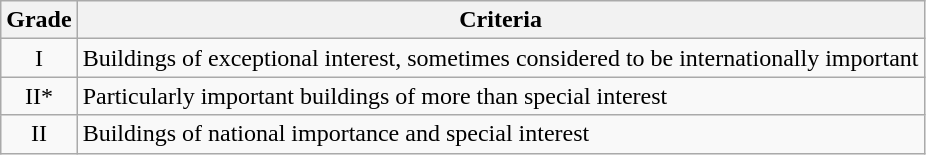<table class="wikitable">
<tr>
<th>Grade</th>
<th>Criteria</th>
</tr>
<tr>
<td align="center" >I</td>
<td>Buildings of exceptional interest, sometimes considered to be internationally important</td>
</tr>
<tr>
<td align="center" >II*</td>
<td>Particularly important buildings of more than special interest</td>
</tr>
<tr>
<td align="center" >II</td>
<td>Buildings of national importance and special interest</td>
</tr>
</table>
